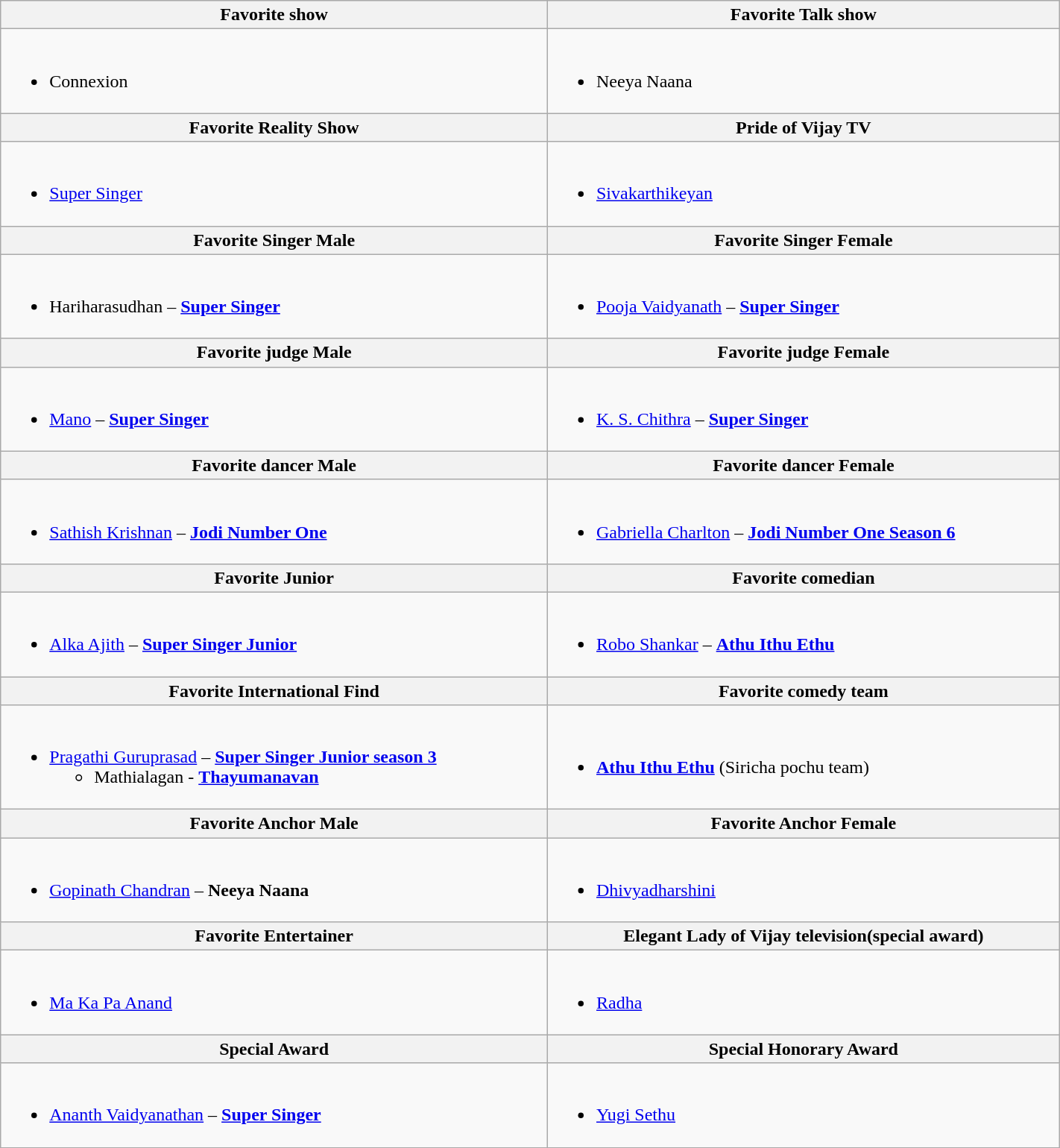<table class="wikitable" width="75%">
<tr>
<th align="center">Favorite show</th>
<th align="center">Favorite Talk show</th>
</tr>
<tr>
<td><br><ul><li>Connexion</li></ul></td>
<td><br><ul><li>Neeya Naana</li></ul></td>
</tr>
<tr>
<th align="center">Favorite Reality Show</th>
<th align="center">Pride of Vijay TV</th>
</tr>
<tr>
<td><br><ul><li><a href='#'>Super Singer</a></li></ul></td>
<td><br><ul><li><a href='#'>Sivakarthikeyan</a></li></ul></td>
</tr>
<tr>
<th align="center">Favorite Singer Male</th>
<th align="center">Favorite Singer Female</th>
</tr>
<tr>
<td><br><ul><li>Hariharasudhan – <strong><a href='#'>Super Singer</a></strong></li></ul></td>
<td><br><ul><li><a href='#'>Pooja Vaidyanath</a> – <strong><a href='#'>Super Singer</a></strong></li></ul></td>
</tr>
<tr>
<th align="center">Favorite judge Male</th>
<th align="center">Favorite judge Female</th>
</tr>
<tr>
<td><br><ul><li><a href='#'>Mano</a> – <strong><a href='#'>Super Singer</a></strong></li></ul></td>
<td><br><ul><li><a href='#'>K. S. Chithra</a> – <strong><a href='#'>Super Singer</a></strong></li></ul></td>
</tr>
<tr>
<th align="center">Favorite dancer Male</th>
<th align="center">Favorite dancer Female</th>
</tr>
<tr>
<td><br><ul><li><a href='#'>Sathish Krishnan</a> – <strong><a href='#'>Jodi Number One</a></strong></li></ul></td>
<td><br><ul><li><a href='#'>Gabriella Charlton</a> – <strong><a href='#'>Jodi Number One Season 6</a></strong></li></ul></td>
</tr>
<tr>
<th align="center">Favorite Junior</th>
<th align="center">Favorite comedian</th>
</tr>
<tr>
<td><br><ul><li><a href='#'>Alka Ajith</a> – <strong><a href='#'>Super Singer Junior</a></strong></li></ul></td>
<td><br><ul><li><a href='#'>Robo Shankar</a> – <strong><a href='#'>Athu Ithu Ethu</a></strong></li></ul></td>
</tr>
<tr>
<th align="center">Favorite International Find</th>
<th align="center">Favorite comedy team</th>
</tr>
<tr>
<td><br><ul><li><a href='#'>Pragathi Guruprasad</a> – <strong><a href='#'>Super Singer Junior season 3</a></strong><ul><li>Mathialagan - <strong><a href='#'>Thayumanavan</a></strong></li></ul></li></ul></td>
<td><br><ul><li><strong><a href='#'>Athu Ithu Ethu</a></strong> (Siricha pochu team)</li></ul></td>
</tr>
<tr>
<th align="center">Favorite Anchor Male</th>
<th align="center">Favorite Anchor Female</th>
</tr>
<tr>
<td><br><ul><li><a href='#'>Gopinath Chandran</a> – <strong>Neeya Naana</strong></li></ul></td>
<td><br><ul><li><a href='#'>Dhivyadharshini</a></li></ul></td>
</tr>
<tr>
<th align="center">Favorite Entertainer</th>
<th align="center">Elegant Lady of Vijay television(special award)</th>
</tr>
<tr>
<td><br><ul><li><a href='#'>Ma Ka Pa Anand</a></li></ul></td>
<td><br><ul><li><a href='#'>Radha</a></li></ul></td>
</tr>
<tr>
<th align="center">Special Award</th>
<th align="center">Special Honorary Award</th>
</tr>
<tr>
<td><br><ul><li><a href='#'>Ananth Vaidyanathan</a> – <strong><a href='#'>Super Singer</a></strong></li></ul></td>
<td><br><ul><li><a href='#'>Yugi Sethu</a></li></ul></td>
</tr>
</table>
